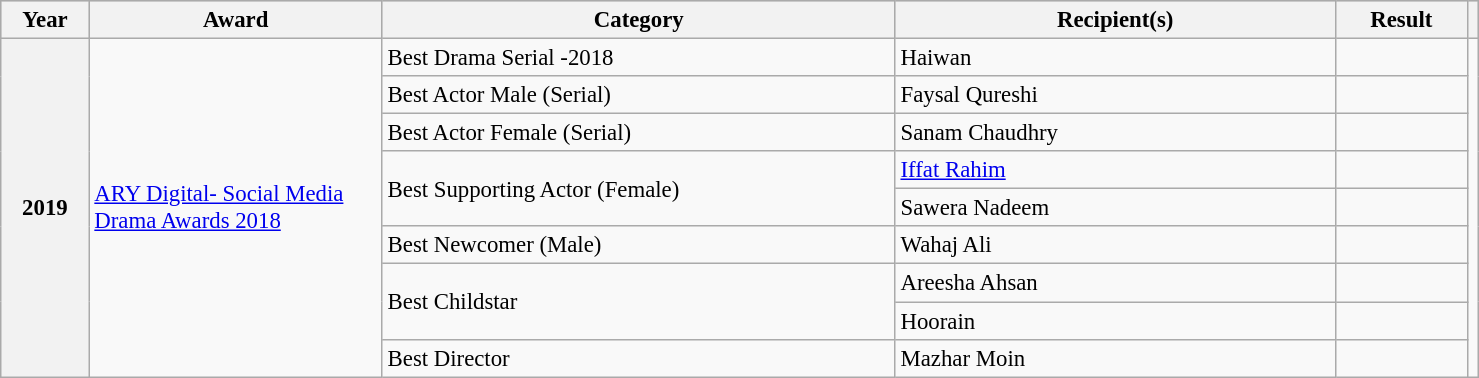<table class="wikitable" width="78%" style="font-size: 95%;">
<tr style="background:#ccc; text-align:center;">
<th scope="col" width="6%">Year</th>
<th scope="col" width="20%">Award</th>
<th scope="col" width="35%">Category</th>
<th scope="col" width="30%">Recipient(s)</th>
<th scope="col" width="10%">Result</th>
<th></th>
</tr>
<tr>
<th rowspan="9">2019</th>
<td rowspan="9"><a href='#'>ARY Digital- Social Media Drama Awards 2018</a></td>
<td>Best Drama Serial -2018</td>
<td>Haiwan</td>
<td></td>
<td rowspan="9"></td>
</tr>
<tr>
<td>Best Actor Male (Serial)</td>
<td>Faysal Qureshi</td>
<td></td>
</tr>
<tr>
<td>Best Actor Female (Serial)</td>
<td>Sanam Chaudhry</td>
<td></td>
</tr>
<tr>
<td rowspan=2>Best Supporting Actor (Female)</td>
<td><a href='#'>Iffat Rahim</a></td>
<td></td>
</tr>
<tr>
<td>Sawera Nadeem</td>
<td></td>
</tr>
<tr>
<td>Best Newcomer (Male)</td>
<td>Wahaj Ali</td>
<td></td>
</tr>
<tr>
<td rowspan=2>Best Childstar</td>
<td>Areesha Ahsan</td>
<td></td>
</tr>
<tr>
<td>Hoorain</td>
<td></td>
</tr>
<tr>
<td>Best Director</td>
<td>Mazhar Moin</td>
<td></td>
</tr>
</table>
